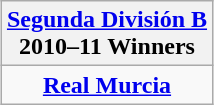<table class="wikitable" style="text-align: center; margin: 0 auto;">
<tr>
<th><a href='#'>Segunda División B</a><br>2010–11 Winners</th>
</tr>
<tr>
<td><strong><a href='#'>Real Murcia</a></strong></td>
</tr>
</table>
